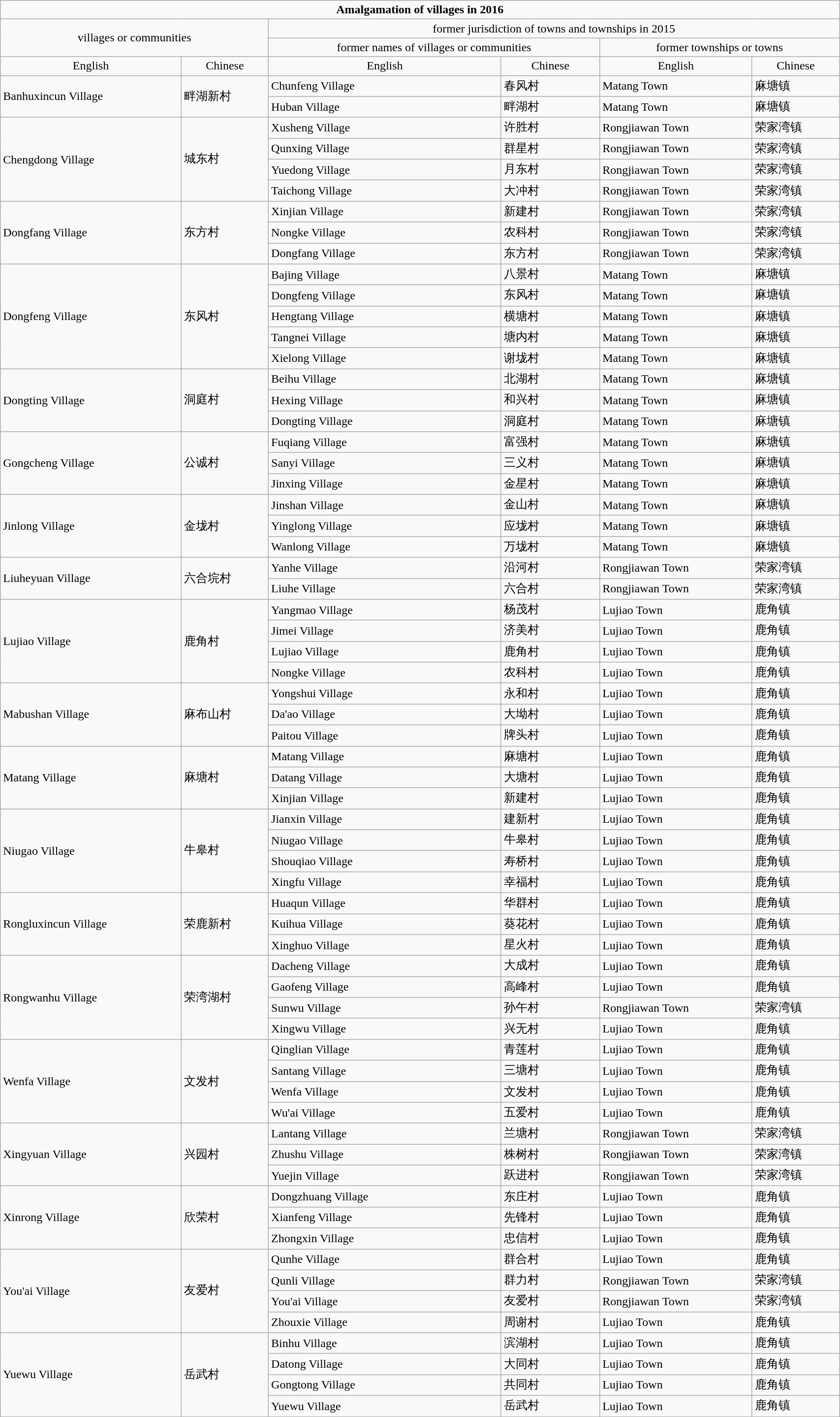<table class="wikitable" width="90%">
<tr>
<td align=center colspan=6><strong>Amalgamation of villages in 2016</strong></td>
</tr>
<tr align=cente>
<td align=center rowspan=2 colspan=2>villages or communities</td>
<td align=center colspan=4>former jurisdiction of towns and townships in 2015</td>
</tr>
<tr align=center>
<td align=center colspan=2>former names of villages or communities</td>
<td align=center colspan=2>former townships or towns</td>
</tr>
<tr align=center>
<td>English</td>
<td>Chinese</td>
<td>English</td>
<td>Chinese</td>
<td>English</td>
<td>Chinese</td>
</tr>
<tr>
<td align=left rowspan=2>Banhuxincun Village</td>
<td rowspan=2>畔湖新村</td>
<td>Chunfeng Village</td>
<td>春风村</td>
<td>Matang Town</td>
<td>麻塘镇</td>
</tr>
<tr>
<td>Huban Village</td>
<td>畔湖村</td>
<td>Matang Town</td>
<td>麻塘镇</td>
</tr>
<tr>
<td align=left rowspan=4>Chengdong Village</td>
<td rowspan=4>城东村</td>
<td>Xusheng Village</td>
<td>许胜村</td>
<td>Rongjiawan Town</td>
<td>荣家湾镇</td>
</tr>
<tr>
<td>Qunxing Village</td>
<td>群星村</td>
<td>Rongjiawan Town</td>
<td>荣家湾镇</td>
</tr>
<tr>
<td>Yuedong Village</td>
<td>月东村</td>
<td>Rongjiawan Town</td>
<td>荣家湾镇</td>
</tr>
<tr>
<td>Taichong Village</td>
<td>大冲村</td>
<td>Rongjiawan Town</td>
<td>荣家湾镇</td>
</tr>
<tr>
<td align=left rowspan=3>Dongfang Village</td>
<td rowspan=3>东方村</td>
<td>Xinjian Village</td>
<td>新建村</td>
<td>Rongjiawan Town</td>
<td>荣家湾镇</td>
</tr>
<tr>
<td>Nongke Village</td>
<td>农科村</td>
<td>Rongjiawan Town</td>
<td>荣家湾镇</td>
</tr>
<tr>
<td>Dongfang Village</td>
<td>东方村</td>
<td>Rongjiawan Town</td>
<td>荣家湾镇</td>
</tr>
<tr>
<td align=left rowspan=5>Dongfeng Village</td>
<td rowspan=5>东风村</td>
<td>Bajing Village</td>
<td>八景村</td>
<td>Matang Town</td>
<td>麻塘镇</td>
</tr>
<tr>
<td>Dongfeng Village</td>
<td>东风村</td>
<td>Matang Town</td>
<td>麻塘镇</td>
</tr>
<tr>
<td>Hengtang Village</td>
<td>横塘村</td>
<td>Matang Town</td>
<td>麻塘镇</td>
</tr>
<tr>
<td>Tangnei Village</td>
<td>塘内村</td>
<td>Matang Town</td>
<td>麻塘镇</td>
</tr>
<tr>
<td>Xielong Village</td>
<td>谢垅村</td>
<td>Matang Town</td>
<td>麻塘镇</td>
</tr>
<tr>
<td align=left rowspan=3>Dongting Village</td>
<td rowspan=3>洞庭村</td>
<td>Beihu Village</td>
<td>北湖村</td>
<td>Matang Town</td>
<td>麻塘镇</td>
</tr>
<tr>
<td>Hexing Village</td>
<td>和兴村</td>
<td>Matang Town</td>
<td>麻塘镇</td>
</tr>
<tr>
<td>Dongting Village</td>
<td>洞庭村</td>
<td>Matang Town</td>
<td>麻塘镇</td>
</tr>
<tr>
<td align=left rowspan=3>Gongcheng Village</td>
<td rowspan=3>公诚村</td>
<td>Fuqiang Village</td>
<td>富强村</td>
<td>Matang Town</td>
<td>麻塘镇</td>
</tr>
<tr>
<td>Sanyi Village</td>
<td>三义村</td>
<td>Matang Town</td>
<td>麻塘镇</td>
</tr>
<tr>
<td>Jinxing Village</td>
<td>金星村</td>
<td>Matang Town</td>
<td>麻塘镇</td>
</tr>
<tr>
<td align=left rowspan=3>Jinlong Village</td>
<td rowspan=3>金垅村</td>
<td>Jinshan Village</td>
<td>金山村</td>
<td>Matang Town</td>
<td>麻塘镇</td>
</tr>
<tr>
<td>Yinglong Village</td>
<td>应垅村</td>
<td>Matang Town</td>
<td>麻塘镇</td>
</tr>
<tr>
<td>Wanlong Village</td>
<td>万垅村</td>
<td>Matang Town</td>
<td>麻塘镇</td>
</tr>
<tr>
<td align=left rowspan=2>Liuheyuan Village</td>
<td rowspan=2>六合垸村</td>
<td>Yanhe Village</td>
<td>沿河村</td>
<td>Rongjiawan Town</td>
<td>荣家湾镇</td>
</tr>
<tr>
<td>Liuhe Village</td>
<td>六合村</td>
<td>Rongjiawan Town</td>
<td>荣家湾镇</td>
</tr>
<tr>
<td align=left rowspan=4>Lujiao Village</td>
<td rowspan=4>鹿角村</td>
<td>Yangmao Village</td>
<td>杨茂村</td>
<td>Lujiao Town</td>
<td>鹿角镇</td>
</tr>
<tr>
<td>Jimei Village</td>
<td>济美村</td>
<td>Lujiao Town</td>
<td>鹿角镇</td>
</tr>
<tr>
<td>Lujiao Village</td>
<td>鹿角村</td>
<td>Lujiao Town</td>
<td>鹿角镇</td>
</tr>
<tr>
<td>Nongke Village</td>
<td>农科村</td>
<td>Lujiao Town</td>
<td>鹿角镇</td>
</tr>
<tr>
<td align=left rowspan=3>Mabushan Village</td>
<td rowspan=3>麻布山村</td>
<td>Yongshui Village</td>
<td>永和村</td>
<td>Lujiao Town</td>
<td>鹿角镇</td>
</tr>
<tr>
<td>Da'ao Village</td>
<td>大坳村</td>
<td>Lujiao Town</td>
<td>鹿角镇</td>
</tr>
<tr>
<td>Paitou Village</td>
<td>牌头村</td>
<td>Lujiao Town</td>
<td>鹿角镇</td>
</tr>
<tr>
<td align=left rowspan=3>Matang Village</td>
<td rowspan=3>麻塘村</td>
<td>Matang Village</td>
<td>麻塘村</td>
<td>Lujiao Town</td>
<td>鹿角镇</td>
</tr>
<tr>
<td>Datang Village</td>
<td>大塘村</td>
<td>Lujiao Town</td>
<td>鹿角镇</td>
</tr>
<tr>
<td>Xinjian Village</td>
<td>新建村</td>
<td>Lujiao Town</td>
<td>鹿角镇</td>
</tr>
<tr>
<td align=left rowspan=4>Niugao Village</td>
<td rowspan=4>牛皋村</td>
<td>Jianxin Village</td>
<td>建新村</td>
<td>Lujiao Town</td>
<td>鹿角镇</td>
</tr>
<tr>
<td>Niugao Village</td>
<td>牛皋村</td>
<td>Lujiao Town</td>
<td>鹿角镇</td>
</tr>
<tr>
<td>Shouqiao Village</td>
<td>寿桥村</td>
<td>Lujiao Town</td>
<td>鹿角镇</td>
</tr>
<tr>
<td>Xingfu Village</td>
<td>幸福村</td>
<td>Lujiao Town</td>
<td>鹿角镇</td>
</tr>
<tr>
<td align=left rowspan=3>Rongluxincun Village</td>
<td rowspan=3>荣鹿新村</td>
<td>Huaqun Village</td>
<td>华群村</td>
<td>Lujiao Town</td>
<td>鹿角镇</td>
</tr>
<tr>
<td>Kuihua Village</td>
<td>葵花村</td>
<td>Lujiao Town</td>
<td>鹿角镇</td>
</tr>
<tr>
<td>Xinghuo Village</td>
<td>星火村</td>
<td>Lujiao Town</td>
<td>鹿角镇</td>
</tr>
<tr>
<td align=left rowspan=4>Rongwanhu Village</td>
<td rowspan=4>荣湾湖村</td>
<td>Dacheng Village</td>
<td>大成村</td>
<td>Lujiao Town</td>
<td>鹿角镇</td>
</tr>
<tr>
<td>Gaofeng Village</td>
<td>高峰村</td>
<td>Lujiao Town</td>
<td>鹿角镇</td>
</tr>
<tr>
<td>Sunwu Village</td>
<td>孙午村</td>
<td>Rongjiawan Town</td>
<td>荣家湾镇</td>
</tr>
<tr>
<td>Xingwu Village</td>
<td>兴无村</td>
<td>Lujiao Town</td>
<td>鹿角镇</td>
</tr>
<tr>
<td align=left rowspan=4>Wenfa Village</td>
<td rowspan=4>文发村</td>
<td>Qinglian Village</td>
<td>青莲村</td>
<td>Lujiao Town</td>
<td>鹿角镇</td>
</tr>
<tr>
<td>Santang Village</td>
<td>三塘村</td>
<td>Lujiao Town</td>
<td>鹿角镇</td>
</tr>
<tr>
<td>Wenfa Village</td>
<td>文发村</td>
<td>Lujiao Town</td>
<td>鹿角镇</td>
</tr>
<tr>
<td>Wu'ai Village</td>
<td>五爱村</td>
<td>Lujiao Town</td>
<td>鹿角镇</td>
</tr>
<tr>
<td align=left rowspan=3>Xingyuan Village</td>
<td rowspan=3>兴园村</td>
<td>Lantang Village</td>
<td>兰塘村</td>
<td>Rongjiawan Town</td>
<td>荣家湾镇</td>
</tr>
<tr>
<td>Zhushu Village</td>
<td>株树村</td>
<td>Rongjiawan Town</td>
<td>荣家湾镇</td>
</tr>
<tr>
<td>Yuejin Village</td>
<td>跃进村</td>
<td>Rongjiawan Town</td>
<td>荣家湾镇</td>
</tr>
<tr>
<td align=left rowspan=3>Xinrong Village</td>
<td rowspan=3>欣荣村</td>
<td>Dongzhuang Village</td>
<td>东庄村</td>
<td>Lujiao Town</td>
<td>鹿角镇</td>
</tr>
<tr>
<td>Xianfeng Village</td>
<td>先锋村</td>
<td>Lujiao Town</td>
<td>鹿角镇</td>
</tr>
<tr>
<td>Zhongxin Village</td>
<td>忠信村</td>
<td>Lujiao Town</td>
<td>鹿角镇</td>
</tr>
<tr>
<td align=left rowspan=4>You'ai Village</td>
<td rowspan=4>友爱村</td>
<td>Qunhe Village</td>
<td>群合村</td>
<td>Lujiao Town</td>
<td>鹿角镇</td>
</tr>
<tr>
<td>Qunli Village</td>
<td>群力村</td>
<td>Rongjiawan Town</td>
<td>荣家湾镇</td>
</tr>
<tr>
<td>You'ai Village</td>
<td>友爱村</td>
<td>Rongjiawan Town</td>
<td>荣家湾镇</td>
</tr>
<tr>
<td>Zhouxie Village</td>
<td>周谢村</td>
<td>Lujiao Town</td>
<td>鹿角镇</td>
</tr>
<tr>
<td align=left rowspan=4>Yuewu Village</td>
<td rowspan=4>岳武村</td>
<td>Binhu Village</td>
<td>滨湖村</td>
<td>Lujiao Town</td>
<td>鹿角镇</td>
</tr>
<tr>
<td>Datong Village</td>
<td>大同村</td>
<td>Lujiao Town</td>
<td>鹿角镇</td>
</tr>
<tr>
<td>Gongtong Village</td>
<td>共同村</td>
<td>Lujiao Town</td>
<td>鹿角镇</td>
</tr>
<tr>
<td>Yuewu Village</td>
<td>岳武村</td>
<td>Lujiao Town</td>
<td>鹿角镇</td>
</tr>
</table>
